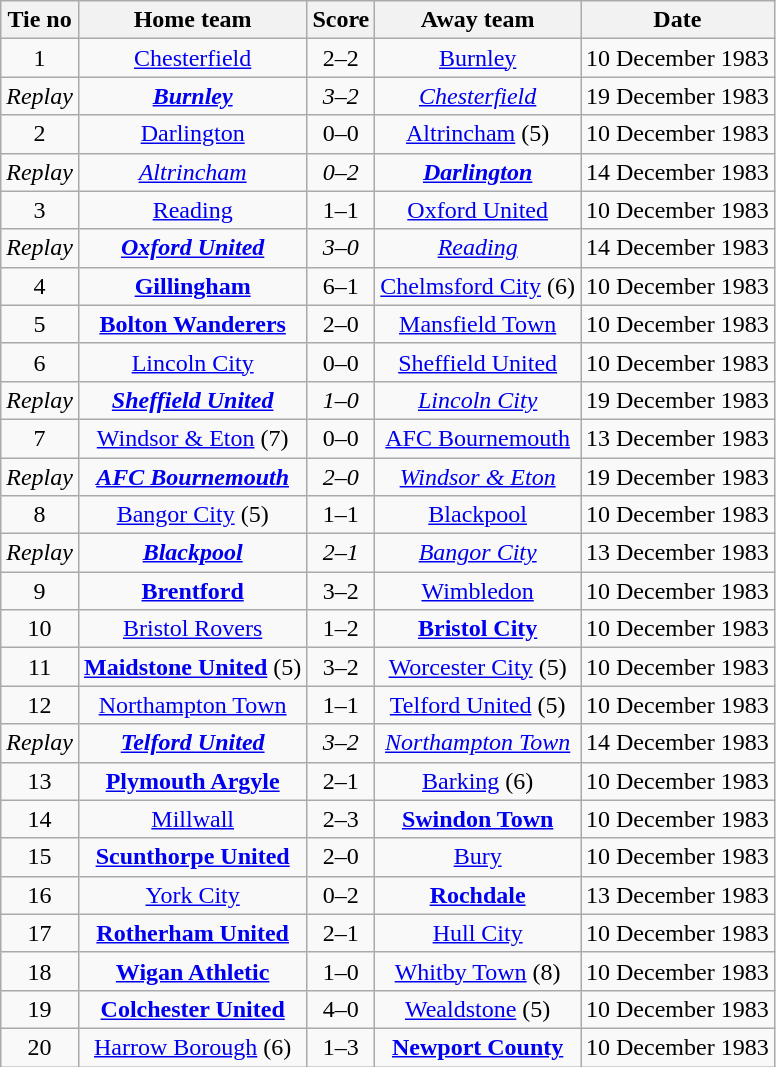<table class="wikitable" style="text-align: center">
<tr>
<th>Tie no</th>
<th>Home team</th>
<th>Score</th>
<th>Away team</th>
<th>Date</th>
</tr>
<tr>
<td>1</td>
<td><a href='#'>Chesterfield</a></td>
<td>2–2</td>
<td><a href='#'>Burnley</a></td>
<td>10 December 1983</td>
</tr>
<tr>
<td><em>Replay</em></td>
<td><strong><em><a href='#'>Burnley</a></em></strong></td>
<td><em>3–2</em></td>
<td><em><a href='#'>Chesterfield</a></em></td>
<td>19 December 1983</td>
</tr>
<tr>
<td>2</td>
<td><a href='#'>Darlington</a></td>
<td>0–0</td>
<td><a href='#'>Altrincham</a> (5)</td>
<td>10 December 1983</td>
</tr>
<tr>
<td><em>Replay</em></td>
<td><em><a href='#'>Altrincham</a></em></td>
<td><em>0–2</em></td>
<td><strong><em><a href='#'>Darlington</a></em></strong></td>
<td>14 December 1983</td>
</tr>
<tr>
<td>3</td>
<td><a href='#'>Reading</a></td>
<td>1–1</td>
<td><a href='#'>Oxford United</a></td>
<td>10 December 1983</td>
</tr>
<tr>
<td><em>Replay</em></td>
<td><strong><em><a href='#'>Oxford United</a></em></strong></td>
<td><em>3–0</em></td>
<td><em><a href='#'>Reading</a></em></td>
<td>14 December 1983</td>
</tr>
<tr>
<td>4</td>
<td><strong><a href='#'>Gillingham</a></strong></td>
<td>6–1</td>
<td><a href='#'>Chelmsford City</a> (6)</td>
<td>10 December 1983</td>
</tr>
<tr>
<td>5</td>
<td><strong><a href='#'>Bolton Wanderers</a></strong></td>
<td>2–0</td>
<td><a href='#'>Mansfield Town</a></td>
<td>10 December 1983</td>
</tr>
<tr>
<td>6</td>
<td><a href='#'>Lincoln City</a></td>
<td>0–0</td>
<td><a href='#'>Sheffield United</a></td>
<td>10 December 1983</td>
</tr>
<tr>
<td><em>Replay</em></td>
<td><strong><em><a href='#'>Sheffield United</a></em></strong></td>
<td><em>1–0</em></td>
<td><em><a href='#'>Lincoln City</a></em></td>
<td>19 December 1983</td>
</tr>
<tr>
<td>7</td>
<td><a href='#'>Windsor & Eton</a> (7)</td>
<td>0–0</td>
<td><a href='#'>AFC Bournemouth</a></td>
<td>13 December 1983</td>
</tr>
<tr>
<td><em>Replay</em></td>
<td><strong><em><a href='#'>AFC Bournemouth</a></em></strong></td>
<td><em>2–0</em></td>
<td><em><a href='#'>Windsor & Eton</a></em></td>
<td>19 December 1983</td>
</tr>
<tr>
<td>8</td>
<td><a href='#'>Bangor City</a> (5)</td>
<td>1–1</td>
<td><a href='#'>Blackpool</a></td>
<td>10 December 1983</td>
</tr>
<tr>
<td><em>Replay</em></td>
<td><strong><em><a href='#'>Blackpool</a></em></strong></td>
<td><em>2–1</em></td>
<td><em><a href='#'>Bangor City</a></em></td>
<td>13 December 1983</td>
</tr>
<tr>
<td>9</td>
<td><strong><a href='#'>Brentford</a></strong></td>
<td>3–2</td>
<td><a href='#'>Wimbledon</a></td>
<td>10 December 1983</td>
</tr>
<tr>
<td>10</td>
<td><a href='#'>Bristol Rovers</a></td>
<td>1–2</td>
<td><strong><a href='#'>Bristol City</a></strong></td>
<td>10 December 1983</td>
</tr>
<tr>
<td>11</td>
<td><strong><a href='#'>Maidstone United</a></strong> (5)</td>
<td>3–2</td>
<td><a href='#'>Worcester City</a> (5)</td>
<td>10 December 1983</td>
</tr>
<tr>
<td>12</td>
<td><a href='#'>Northampton Town</a></td>
<td>1–1</td>
<td><a href='#'>Telford United</a> (5)</td>
<td>10 December 1983</td>
</tr>
<tr>
<td><em>Replay</em></td>
<td><strong><em><a href='#'>Telford United</a></em></strong></td>
<td><em>3–2</em></td>
<td><em><a href='#'>Northampton Town</a></em></td>
<td>14 December 1983</td>
</tr>
<tr>
<td>13</td>
<td><strong><a href='#'>Plymouth Argyle</a></strong></td>
<td>2–1</td>
<td><a href='#'>Barking</a> (6)</td>
<td>10 December 1983</td>
</tr>
<tr>
<td>14</td>
<td><a href='#'>Millwall</a></td>
<td>2–3</td>
<td><strong><a href='#'>Swindon Town</a></strong></td>
<td>10 December 1983</td>
</tr>
<tr>
<td>15</td>
<td><strong><a href='#'>Scunthorpe United</a></strong></td>
<td>2–0</td>
<td><a href='#'>Bury</a></td>
<td>10 December 1983</td>
</tr>
<tr>
<td>16</td>
<td><a href='#'>York City</a></td>
<td>0–2</td>
<td><strong><a href='#'>Rochdale</a></strong></td>
<td>13 December 1983</td>
</tr>
<tr>
<td>17</td>
<td><strong><a href='#'>Rotherham United</a></strong></td>
<td>2–1</td>
<td><a href='#'>Hull City</a></td>
<td>10 December 1983</td>
</tr>
<tr>
<td>18</td>
<td><strong><a href='#'>Wigan Athletic</a></strong></td>
<td>1–0</td>
<td><a href='#'>Whitby Town</a> (8)</td>
<td>10 December 1983</td>
</tr>
<tr>
<td>19</td>
<td><strong><a href='#'>Colchester United</a></strong></td>
<td>4–0</td>
<td><a href='#'>Wealdstone</a> (5)</td>
<td>10 December 1983</td>
</tr>
<tr>
<td>20</td>
<td><a href='#'>Harrow Borough</a> (6)</td>
<td>1–3</td>
<td><strong><a href='#'>Newport County</a></strong></td>
<td>10 December 1983</td>
</tr>
</table>
